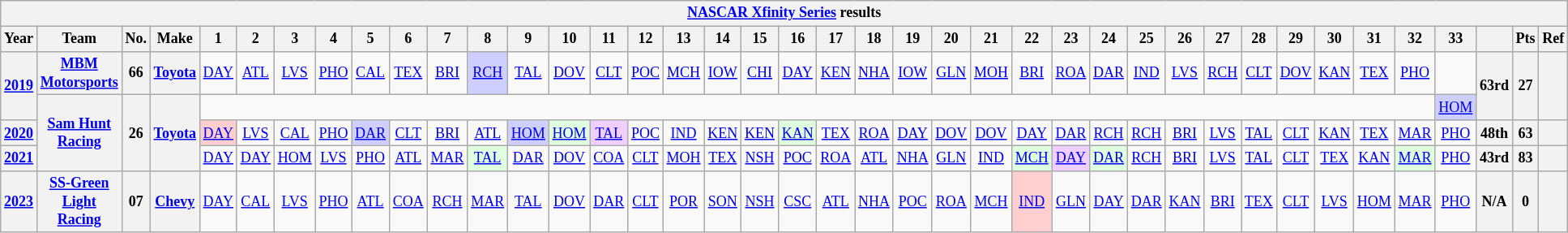<table class="wikitable" style="text-align:center; font-size:75%">
<tr>
<th colspan=40><a href='#'>NASCAR Xfinity Series</a> results</th>
</tr>
<tr>
<th>Year</th>
<th>Team</th>
<th>No.</th>
<th>Make</th>
<th>1</th>
<th>2</th>
<th>3</th>
<th>4</th>
<th>5</th>
<th>6</th>
<th>7</th>
<th>8</th>
<th>9</th>
<th>10</th>
<th>11</th>
<th>12</th>
<th>13</th>
<th>14</th>
<th>15</th>
<th>16</th>
<th>17</th>
<th>18</th>
<th>19</th>
<th>20</th>
<th>21</th>
<th>22</th>
<th>23</th>
<th>24</th>
<th>25</th>
<th>26</th>
<th>27</th>
<th>28</th>
<th>29</th>
<th>30</th>
<th>31</th>
<th>32</th>
<th>33</th>
<th></th>
<th>Pts</th>
<th>Ref</th>
</tr>
<tr>
<th rowspan=2><a href='#'>2019</a></th>
<th><a href='#'>MBM Motorsports</a></th>
<th>66</th>
<th><a href='#'>Toyota</a></th>
<td><a href='#'>DAY</a></td>
<td><a href='#'>ATL</a></td>
<td><a href='#'>LVS</a></td>
<td><a href='#'>PHO</a></td>
<td><a href='#'>CAL</a></td>
<td><a href='#'>TEX</a></td>
<td><a href='#'>BRI</a></td>
<td style="background:#CFCFFF;"><a href='#'>RCH</a><br></td>
<td><a href='#'>TAL</a></td>
<td><a href='#'>DOV</a></td>
<td><a href='#'>CLT</a></td>
<td><a href='#'>POC</a></td>
<td><a href='#'>MCH</a></td>
<td><a href='#'>IOW</a></td>
<td><a href='#'>CHI</a></td>
<td><a href='#'>DAY</a></td>
<td><a href='#'>KEN</a></td>
<td><a href='#'>NHA</a></td>
<td><a href='#'>IOW</a></td>
<td><a href='#'>GLN</a></td>
<td><a href='#'>MOH</a></td>
<td><a href='#'>BRI</a></td>
<td><a href='#'>ROA</a></td>
<td><a href='#'>DAR</a></td>
<td><a href='#'>IND</a></td>
<td><a href='#'>LVS</a></td>
<td><a href='#'>RCH</a></td>
<td><a href='#'>CLT</a></td>
<td><a href='#'>DOV</a></td>
<td><a href='#'>KAN</a></td>
<td><a href='#'>TEX</a></td>
<td><a href='#'>PHO</a></td>
<td></td>
<th rowspan=2>63rd</th>
<th rowspan=2>27</th>
<th rowspan=2></th>
</tr>
<tr>
<th rowspan=3><a href='#'>Sam Hunt Racing</a></th>
<th rowspan=3>26</th>
<th rowspan=3><a href='#'>Toyota</a></th>
<td colspan=32></td>
<td style="background:#CFCFFF;"><a href='#'>HOM</a><br></td>
</tr>
<tr>
<th><a href='#'>2020</a></th>
<td style="background:#FFCFCF;"><a href='#'>DAY</a><br></td>
<td><a href='#'>LVS</a></td>
<td><a href='#'>CAL</a></td>
<td><a href='#'>PHO</a></td>
<td style="background:#CFCFFF;"><a href='#'>DAR</a><br></td>
<td><a href='#'>CLT</a></td>
<td><a href='#'>BRI</a></td>
<td><a href='#'>ATL</a></td>
<td style="background:#CFCFFF;"><a href='#'>HOM</a><br></td>
<td style="background:#DFFFDF;"><a href='#'>HOM</a><br></td>
<td style="background:#EFCFFF;"><a href='#'>TAL</a><br></td>
<td><a href='#'>POC</a></td>
<td><a href='#'>IND</a></td>
<td><a href='#'>KEN</a></td>
<td><a href='#'>KEN</a></td>
<td style="background:#DFFFDF;"><a href='#'>KAN</a><br></td>
<td><a href='#'>TEX</a></td>
<td><a href='#'>ROA</a></td>
<td><a href='#'>DAY</a></td>
<td><a href='#'>DOV</a></td>
<td><a href='#'>DOV</a></td>
<td><a href='#'>DAY</a></td>
<td><a href='#'>DAR</a></td>
<td><a href='#'>RCH</a></td>
<td><a href='#'>RCH</a></td>
<td><a href='#'>BRI</a></td>
<td><a href='#'>LVS</a></td>
<td><a href='#'>TAL</a></td>
<td><a href='#'>CLT</a></td>
<td><a href='#'>KAN</a></td>
<td><a href='#'>TEX</a></td>
<td><a href='#'>MAR</a></td>
<td><a href='#'>PHO</a></td>
<th>48th</th>
<th>63</th>
<th></th>
</tr>
<tr>
<th><a href='#'>2021</a></th>
<td><a href='#'>DAY</a></td>
<td><a href='#'>DAY</a></td>
<td><a href='#'>HOM</a></td>
<td><a href='#'>LVS</a></td>
<td><a href='#'>PHO</a></td>
<td><a href='#'>ATL</a></td>
<td><a href='#'>MAR</a></td>
<td style="background:#DFFFDF;"><a href='#'>TAL</a><br></td>
<td><a href='#'>DAR</a></td>
<td><a href='#'>DOV</a></td>
<td><a href='#'>COA</a></td>
<td><a href='#'>CLT</a></td>
<td><a href='#'>MOH</a></td>
<td><a href='#'>TEX</a></td>
<td><a href='#'>NSH</a></td>
<td><a href='#'>POC</a></td>
<td><a href='#'>ROA</a></td>
<td><a href='#'>ATL</a></td>
<td><a href='#'>NHA</a></td>
<td><a href='#'>GLN</a></td>
<td><a href='#'>IND</a></td>
<td style="background:#DFFFDF;"><a href='#'>MCH</a><br></td>
<td style="background:#EFCFFF;"><a href='#'>DAY</a><br></td>
<td style="background:#DFFFDF;"><a href='#'>DAR</a><br></td>
<td><a href='#'>RCH</a></td>
<td><a href='#'>BRI</a></td>
<td><a href='#'>LVS</a></td>
<td><a href='#'>TAL</a></td>
<td><a href='#'>CLT</a></td>
<td><a href='#'>TEX</a></td>
<td><a href='#'>KAN</a></td>
<td style="background:#DFFFDF;"><a href='#'>MAR</a><br></td>
<td><a href='#'>PHO</a></td>
<th>43rd</th>
<th>83</th>
<th></th>
</tr>
<tr>
<th><a href='#'>2023</a></th>
<th><a href='#'>SS-Green Light Racing</a></th>
<th>07</th>
<th><a href='#'>Chevy</a></th>
<td><a href='#'>DAY</a></td>
<td><a href='#'>CAL</a></td>
<td><a href='#'>LVS</a></td>
<td><a href='#'>PHO</a></td>
<td><a href='#'>ATL</a></td>
<td><a href='#'>COA</a></td>
<td><a href='#'>RCH</a></td>
<td><a href='#'>MAR</a></td>
<td><a href='#'>TAL</a></td>
<td><a href='#'>DOV</a></td>
<td><a href='#'>DAR</a></td>
<td><a href='#'>CLT</a></td>
<td><a href='#'>POR</a></td>
<td><a href='#'>SON</a></td>
<td><a href='#'>NSH</a></td>
<td><a href='#'>CSC</a></td>
<td><a href='#'>ATL</a></td>
<td><a href='#'>NHA</a></td>
<td><a href='#'>POC</a></td>
<td><a href='#'>ROA</a></td>
<td><a href='#'>MCH</a></td>
<td style="background:#FFCFCF;"><a href='#'>IND</a><br></td>
<td><a href='#'>GLN</a></td>
<td><a href='#'>DAY</a></td>
<td><a href='#'>DAR</a></td>
<td><a href='#'>KAN</a></td>
<td><a href='#'>BRI</a></td>
<td><a href='#'>TEX</a></td>
<td><a href='#'>CLT</a></td>
<td><a href='#'>LVS</a></td>
<td><a href='#'>HOM</a></td>
<td><a href='#'>MAR</a></td>
<td><a href='#'>PHO</a></td>
<th>N/A</th>
<th>0</th>
<th></th>
</tr>
</table>
